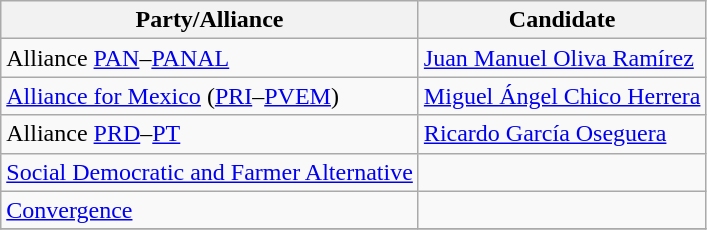<table class="wikitable">
<tr>
<th>Party/Alliance</th>
<th>Candidate</th>
</tr>
<tr>
<td>Alliance <a href='#'>PAN</a>–<a href='#'>PANAL</a></td>
<td><a href='#'>Juan Manuel Oliva Ramírez</a></td>
</tr>
<tr>
<td><a href='#'>Alliance for Mexico</a> (<a href='#'>PRI</a>–<a href='#'>PVEM</a>)</td>
<td><a href='#'>Miguel Ángel Chico Herrera</a></td>
</tr>
<tr>
<td>Alliance <a href='#'>PRD</a>–<a href='#'>PT</a></td>
<td><a href='#'>Ricardo García Oseguera</a></td>
</tr>
<tr>
<td><a href='#'>Social Democratic and Farmer Alternative</a></td>
<td></td>
</tr>
<tr>
<td><a href='#'>Convergence</a></td>
<td></td>
</tr>
<tr>
</tr>
</table>
